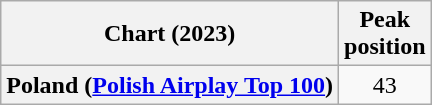<table class="wikitable plainrowheaders" style="text-align:center;">
<tr>
<th scope="col">Chart (2023)</th>
<th scope="col">Peak<br>position</th>
</tr>
<tr>
<th scope="row">Poland (<a href='#'>Polish Airplay Top 100</a>)</th>
<td>43</td>
</tr>
</table>
